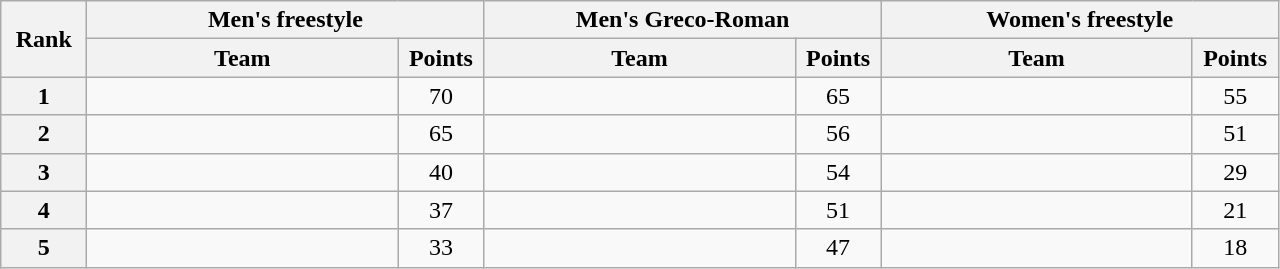<table class="wikitable" style="text-align:center;">
<tr>
<th width=50 rowspan="2">Rank</th>
<th colspan="2">Men's freestyle</th>
<th colspan="2">Men's Greco-Roman</th>
<th colspan="2">Women's freestyle</th>
</tr>
<tr>
<th width=200>Team</th>
<th width=50>Points</th>
<th width=200>Team</th>
<th width=50>Points</th>
<th width=200>Team</th>
<th width=50>Points</th>
</tr>
<tr>
<th>1</th>
<td align=left></td>
<td>70</td>
<td align=left></td>
<td>65</td>
<td align=left></td>
<td>55</td>
</tr>
<tr>
<th>2</th>
<td align=left></td>
<td>65</td>
<td align=left></td>
<td>56</td>
<td align=left></td>
<td>51</td>
</tr>
<tr>
<th>3</th>
<td align=left></td>
<td>40</td>
<td align=left></td>
<td>54</td>
<td align=left></td>
<td>29</td>
</tr>
<tr>
<th>4</th>
<td align=left></td>
<td>37</td>
<td align=left></td>
<td>51</td>
<td align=left></td>
<td>21</td>
</tr>
<tr>
<th>5</th>
<td align=left></td>
<td>33</td>
<td align=left></td>
<td>47</td>
<td align=left></td>
<td>18</td>
</tr>
</table>
